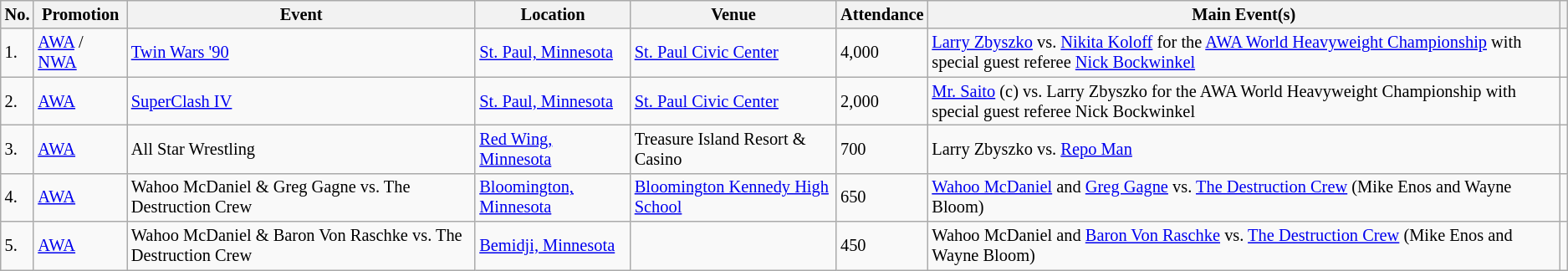<table class="wikitable sortable" style="font-size:85%;">
<tr>
<th>No.</th>
<th>Promotion</th>
<th>Event</th>
<th>Location</th>
<th>Venue</th>
<th>Attendance</th>
<th class=unsortable>Main Event(s)</th>
<th class=unsortable></th>
</tr>
<tr>
<td>1.</td>
<td><a href='#'>AWA</a> / <a href='#'>NWA</a></td>
<td><a href='#'>Twin Wars '90</a> <br> </td>
<td><a href='#'>St. Paul, Minnesota</a></td>
<td><a href='#'>St. Paul Civic Center</a></td>
<td>4,000</td>
<td><a href='#'>Larry Zbyszko</a> vs. <a href='#'>Nikita Koloff</a> for the <a href='#'>AWA World Heavyweight Championship</a> with special guest referee <a href='#'>Nick Bockwinkel</a></td>
<td></td>
</tr>
<tr>
<td>2.</td>
<td><a href='#'>AWA</a></td>
<td><a href='#'>SuperClash IV</a> <br> </td>
<td><a href='#'>St. Paul, Minnesota</a></td>
<td><a href='#'>St. Paul Civic Center</a></td>
<td>2,000</td>
<td><a href='#'>Mr. Saito</a> (c) vs. Larry Zbyszko for the AWA World Heavyweight Championship with special guest referee Nick Bockwinkel</td>
<td></td>
</tr>
<tr>
<td>3.</td>
<td><a href='#'>AWA</a></td>
<td>All Star Wrestling <br> </td>
<td><a href='#'>Red Wing, Minnesota</a></td>
<td>Treasure Island Resort & Casino</td>
<td>700</td>
<td>Larry Zbyszko vs. <a href='#'>Repo Man</a></td>
<td></td>
</tr>
<tr>
<td>4.</td>
<td><a href='#'>AWA</a></td>
<td>Wahoo McDaniel & Greg Gagne vs. The Destruction Crew <br> </td>
<td><a href='#'>Bloomington, Minnesota</a></td>
<td><a href='#'>Bloomington Kennedy High School</a></td>
<td>650</td>
<td><a href='#'>Wahoo McDaniel</a> and <a href='#'>Greg Gagne</a> vs. <a href='#'>The Destruction Crew</a> (Mike Enos and Wayne Bloom)</td>
<td></td>
</tr>
<tr>
<td>5.</td>
<td><a href='#'>AWA</a></td>
<td>Wahoo McDaniel & Baron Von Raschke vs. The Destruction Crew <br> </td>
<td><a href='#'>Bemidji, Minnesota</a></td>
<td></td>
<td>450</td>
<td>Wahoo McDaniel and <a href='#'>Baron Von Raschke</a> vs. <a href='#'>The Destruction Crew</a> (Mike Enos and Wayne Bloom)</td>
<td></td>
</tr>
</table>
